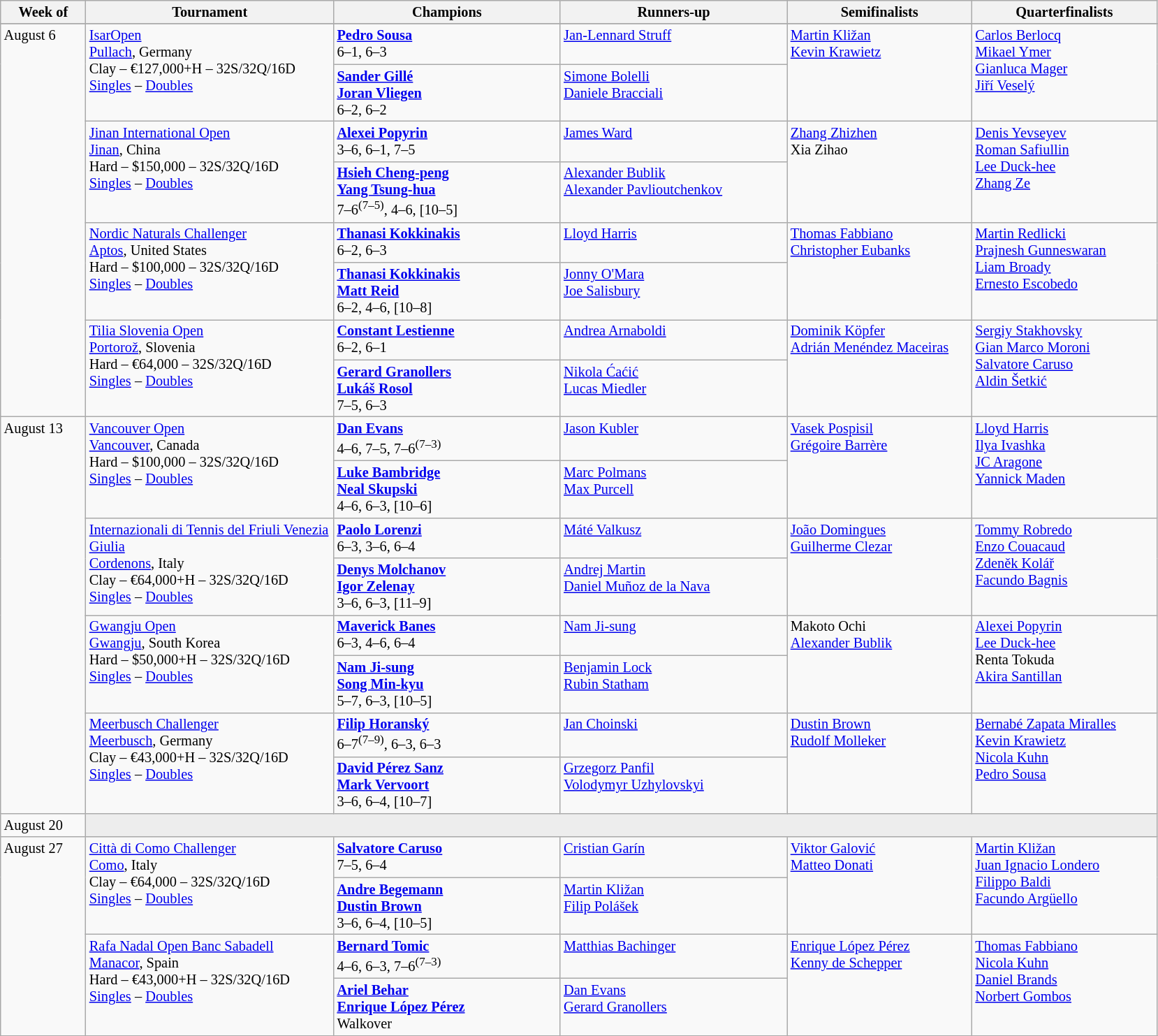<table class="wikitable" style="font-size:85%;">
<tr>
<th width="75">Week of</th>
<th width="230">Tournament</th>
<th width="210">Champions</th>
<th width="210">Runners-up</th>
<th width="170">Semifinalists</th>
<th width="170">Quarterfinalists</th>
</tr>
<tr>
</tr>
<tr valign=top>
<td rowspan=8>August 6</td>
<td rowspan=2><a href='#'>IsarOpen</a><br><a href='#'>Pullach</a>, Germany <br> Clay – €127,000+H – 32S/32Q/16D<br><a href='#'>Singles</a> – <a href='#'>Doubles</a></td>
<td> <strong><a href='#'>Pedro Sousa</a></strong><br>6–1, 6–3</td>
<td> <a href='#'>Jan-Lennard Struff</a></td>
<td rowspan=2> <a href='#'>Martin Kližan</a> <br>  <a href='#'>Kevin Krawietz</a></td>
<td rowspan=2> <a href='#'>Carlos Berlocq</a> <br> <a href='#'>Mikael Ymer</a> <br> <a href='#'>Gianluca Mager</a> <br>  <a href='#'>Jiří Veselý</a></td>
</tr>
<tr valign=top>
<td> <strong><a href='#'>Sander Gillé</a></strong><br> <strong><a href='#'>Joran Vliegen</a></strong><br>6–2, 6–2</td>
<td> <a href='#'>Simone Bolelli</a><br> <a href='#'>Daniele Bracciali</a></td>
</tr>
<tr valign=top>
<td rowspan=2><a href='#'>Jinan International Open</a><br><a href='#'>Jinan</a>, China <br> Hard – $150,000 – 32S/32Q/16D<br><a href='#'>Singles</a> – <a href='#'>Doubles</a></td>
<td> <strong><a href='#'>Alexei Popyrin</a></strong><br>3–6, 6–1, 7–5</td>
<td> <a href='#'>James Ward</a></td>
<td rowspan=2> <a href='#'>Zhang Zhizhen</a> <br>  Xia Zihao</td>
<td rowspan=2> <a href='#'>Denis Yevseyev</a> <br> <a href='#'>Roman Safiullin</a> <br> <a href='#'>Lee Duck-hee</a> <br>  <a href='#'>Zhang Ze</a></td>
</tr>
<tr valign=top>
<td> <strong><a href='#'>Hsieh Cheng-peng</a></strong><br> <strong><a href='#'>Yang Tsung-hua</a></strong><br>7–6<sup>(7–5)</sup>, 4–6, [10–5]</td>
<td> <a href='#'>Alexander Bublik</a><br> <a href='#'>Alexander Pavlioutchenkov</a></td>
</tr>
<tr valign=top>
<td rowspan=2><a href='#'>Nordic Naturals Challenger</a><br><a href='#'>Aptos</a>, United States <br> Hard – $100,000 – 32S/32Q/16D<br><a href='#'>Singles</a> – <a href='#'>Doubles</a></td>
<td> <strong><a href='#'>Thanasi Kokkinakis</a></strong><br>6–2, 6–3</td>
<td> <a href='#'>Lloyd Harris</a></td>
<td rowspan=2> <a href='#'>Thomas Fabbiano</a> <br>  <a href='#'>Christopher Eubanks</a></td>
<td rowspan=2> <a href='#'>Martin Redlicki</a> <br> <a href='#'>Prajnesh Gunneswaran</a> <br> <a href='#'>Liam Broady</a> <br>  <a href='#'>Ernesto Escobedo</a></td>
</tr>
<tr valign=top>
<td> <strong><a href='#'>Thanasi Kokkinakis</a></strong><br> <strong><a href='#'>Matt Reid</a></strong><br>6–2, 4–6, [10–8]</td>
<td> <a href='#'>Jonny O'Mara</a><br> <a href='#'>Joe Salisbury</a></td>
</tr>
<tr valign=top>
<td rowspan=2><a href='#'>Tilia Slovenia Open</a><br><a href='#'>Portorož</a>, Slovenia<br> Hard – €64,000 – 32S/32Q/16D<br><a href='#'>Singles</a> – <a href='#'>Doubles</a></td>
<td> <strong><a href='#'>Constant Lestienne</a></strong><br>6–2, 6–1</td>
<td> <a href='#'>Andrea Arnaboldi</a></td>
<td rowspan=2> <a href='#'>Dominik Köpfer</a> <br>  <a href='#'>Adrián Menéndez Maceiras</a></td>
<td rowspan=2> <a href='#'>Sergiy Stakhovsky</a> <br> <a href='#'>Gian Marco Moroni</a> <br> <a href='#'>Salvatore Caruso</a> <br>  <a href='#'>Aldin Šetkić</a></td>
</tr>
<tr valign=top>
<td> <strong><a href='#'>Gerard Granollers</a></strong><br> <strong><a href='#'>Lukáš Rosol</a></strong><br>7–5, 6–3</td>
<td> <a href='#'>Nikola Ćaćić</a><br> <a href='#'>Lucas Miedler</a></td>
</tr>
<tr valign=top>
<td rowspan=8>August 13</td>
<td rowspan=2><a href='#'>Vancouver Open</a><br><a href='#'>Vancouver</a>, Canada <br> Hard – $100,000 – 32S/32Q/16D<br><a href='#'>Singles</a> – <a href='#'>Doubles</a></td>
<td> <strong><a href='#'>Dan Evans</a></strong><br>4–6, 7–5, 7–6<sup>(7–3)</sup></td>
<td> <a href='#'>Jason Kubler</a></td>
<td rowspan=2> <a href='#'>Vasek Pospisil</a> <br>  <a href='#'>Grégoire Barrère</a></td>
<td rowspan=2> <a href='#'>Lloyd Harris</a> <br> <a href='#'>Ilya Ivashka</a> <br> <a href='#'>JC Aragone</a> <br>  <a href='#'>Yannick Maden</a></td>
</tr>
<tr valign=top>
<td> <strong><a href='#'>Luke Bambridge</a></strong><br> <strong><a href='#'>Neal Skupski</a></strong><br>4–6, 6–3, [10–6]</td>
<td> <a href='#'>Marc Polmans</a><br> <a href='#'>Max Purcell</a></td>
</tr>
<tr valign=top>
<td rowspan=2><a href='#'>Internazionali di Tennis del Friuli Venezia Giulia</a><br><a href='#'>Cordenons</a>, Italy <br> Clay – €64,000+H – 32S/32Q/16D<br><a href='#'>Singles</a> – <a href='#'>Doubles</a></td>
<td> <strong><a href='#'>Paolo Lorenzi</a></strong><br>6–3, 3–6, 6–4</td>
<td> <a href='#'>Máté Valkusz</a></td>
<td rowspan=2> <a href='#'>João Domingues</a> <br>  <a href='#'>Guilherme Clezar</a></td>
<td rowspan=2> <a href='#'>Tommy Robredo</a> <br> <a href='#'>Enzo Couacaud</a> <br> <a href='#'>Zdeněk Kolář</a> <br>  <a href='#'>Facundo Bagnis</a></td>
</tr>
<tr valign=top>
<td> <strong><a href='#'>Denys Molchanov</a></strong><br> <strong><a href='#'>Igor Zelenay</a></strong><br>3–6, 6–3, [11–9]</td>
<td> <a href='#'>Andrej Martin</a><br> <a href='#'>Daniel Muñoz de la Nava</a></td>
</tr>
<tr valign=top>
<td rowspan=2><a href='#'>Gwangju Open</a><br><a href='#'>Gwangju</a>, South Korea <br> Hard – $50,000+H – 32S/32Q/16D<br><a href='#'>Singles</a> – <a href='#'>Doubles</a></td>
<td> <strong><a href='#'>Maverick Banes</a></strong><br>6–3, 4–6, 6–4</td>
<td> <a href='#'>Nam Ji-sung</a></td>
<td rowspan=2> Makoto Ochi <br>  <a href='#'>Alexander Bublik</a></td>
<td rowspan=2> <a href='#'>Alexei Popyrin</a> <br> <a href='#'>Lee Duck-hee</a> <br> Renta Tokuda <br>  <a href='#'>Akira Santillan</a></td>
</tr>
<tr valign=top>
<td> <strong><a href='#'>Nam Ji-sung</a></strong><br> <strong><a href='#'>Song Min-kyu</a></strong><br>5–7, 6–3, [10–5]</td>
<td> <a href='#'>Benjamin Lock</a><br> <a href='#'>Rubin Statham</a></td>
</tr>
<tr valign=top>
<td rowspan=2><a href='#'>Meerbusch Challenger</a><br><a href='#'>Meerbusch</a>, Germany <br> Clay – €43,000+H – 32S/32Q/16D<br><a href='#'>Singles</a> – <a href='#'>Doubles</a></td>
<td> <strong><a href='#'>Filip Horanský</a></strong><br>6–7<sup>(7–9)</sup>, 6–3, 6–3</td>
<td> <a href='#'>Jan Choinski</a></td>
<td rowspan=2> <a href='#'>Dustin Brown</a> <br>  <a href='#'>Rudolf Molleker</a></td>
<td rowspan=2> <a href='#'>Bernabé Zapata Miralles</a> <br> <a href='#'>Kevin Krawietz</a> <br> <a href='#'>Nicola Kuhn</a> <br>  <a href='#'>Pedro Sousa</a></td>
</tr>
<tr valign=top>
<td> <strong><a href='#'>David Pérez Sanz</a></strong><br> <strong><a href='#'>Mark Vervoort</a></strong><br>3–6, 6–4, [10–7]</td>
<td> <a href='#'>Grzegorz Panfil</a><br> <a href='#'>Volodymyr Uzhylovskyi</a></td>
</tr>
<tr valign=top>
<td rowspan=1>August 20</td>
<td colspan=5 bgcolor="#ededed"></td>
</tr>
<tr valign=top>
<td rowspan=4>August 27</td>
<td rowspan=2><a href='#'>Città di Como Challenger</a><br><a href='#'>Como</a>, Italy <br> Clay – €64,000 – 32S/32Q/16D<br><a href='#'>Singles</a> – <a href='#'>Doubles</a></td>
<td> <strong><a href='#'>Salvatore Caruso</a></strong><br>7–5, 6–4</td>
<td> <a href='#'>Cristian Garín</a></td>
<td rowspan=2> <a href='#'>Viktor Galović</a> <br>  <a href='#'>Matteo Donati</a></td>
<td rowspan=2> <a href='#'>Martin Kližan</a> <br>  <a href='#'>Juan Ignacio Londero</a> <br> <a href='#'>Filippo Baldi</a> <br>  <a href='#'>Facundo Argüello</a></td>
</tr>
<tr valign=top>
<td> <strong><a href='#'>Andre Begemann</a></strong><br> <strong><a href='#'>Dustin Brown</a></strong><br>3–6, 6–4, [10–5]</td>
<td> <a href='#'>Martin Kližan</a><br> <a href='#'>Filip Polášek</a></td>
</tr>
<tr valign=top>
<td rowspan=2><a href='#'>Rafa Nadal Open Banc Sabadell</a><br><a href='#'>Manacor</a>, Spain <br> Hard – €43,000+H – 32S/32Q/16D<br><a href='#'>Singles</a> – <a href='#'>Doubles</a></td>
<td> <strong><a href='#'>Bernard Tomic</a></strong><br>4–6, 6–3, 7–6<sup>(7–3)</sup></td>
<td> <a href='#'>Matthias Bachinger</a></td>
<td rowspan=2> <a href='#'>Enrique López Pérez</a> <br>  <a href='#'>Kenny de Schepper</a></td>
<td rowspan=2> <a href='#'>Thomas Fabbiano</a> <br> <a href='#'>Nicola Kuhn</a> <br> <a href='#'>Daniel Brands</a> <br>  <a href='#'>Norbert Gombos</a></td>
</tr>
<tr valign=top>
<td> <strong><a href='#'>Ariel Behar</a></strong><br> <strong><a href='#'>Enrique López Pérez</a></strong><br>Walkover</td>
<td> <a href='#'>Dan Evans</a><br> <a href='#'>Gerard Granollers</a></td>
</tr>
<tr valign=top>
</tr>
</table>
